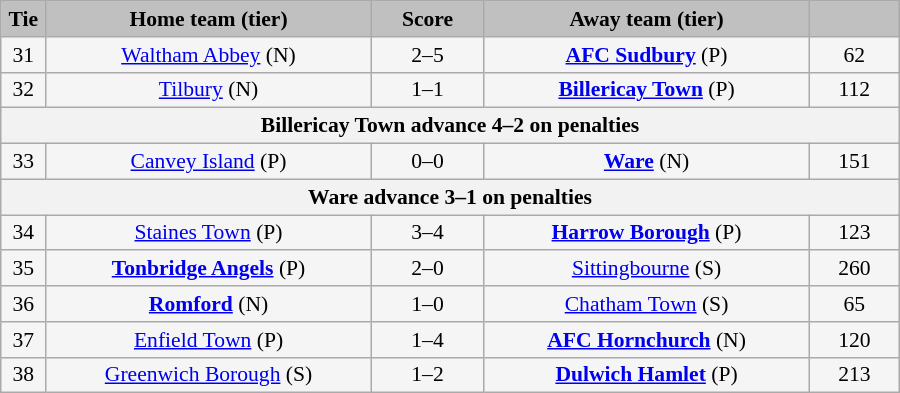<table class="wikitable" style="width: 600px; background:WhiteSmoke; text-align:center; font-size:90%">
<tr>
<td scope="col" style="width:  5.00%; background:silver;"><strong>Tie</strong></td>
<td scope="col" style="width: 36.25%; background:silver;"><strong>Home team (tier)</strong></td>
<td scope="col" style="width: 12.50%; background:silver;"><strong>Score</strong></td>
<td scope="col" style="width: 36.25%; background:silver;"><strong>Away team (tier)</strong></td>
<td scope="col" style="width: 10.00%; background:silver;"><strong></strong></td>
</tr>
<tr>
<td>31</td>
<td><a href='#'>Waltham Abbey</a> (N)</td>
<td>2–5</td>
<td><strong><a href='#'>AFC Sudbury</a></strong> (P)</td>
<td>62</td>
</tr>
<tr>
<td>32</td>
<td><a href='#'>Tilbury</a> (N)</td>
<td>1–1</td>
<td><strong><a href='#'>Billericay Town</a></strong> (P)</td>
<td>112</td>
</tr>
<tr>
<th colspan="5">Billericay Town advance 4–2 on penalties</th>
</tr>
<tr>
<td>33</td>
<td><a href='#'>Canvey Island</a> (P)</td>
<td>0–0</td>
<td><strong><a href='#'>Ware</a></strong> (N)</td>
<td>151</td>
</tr>
<tr>
<th colspan="5">Ware advance 3–1 on penalties</th>
</tr>
<tr>
<td>34</td>
<td><a href='#'>Staines Town</a> (P)</td>
<td>3–4</td>
<td><strong><a href='#'>Harrow Borough</a></strong> (P)</td>
<td>123</td>
</tr>
<tr>
<td>35</td>
<td><strong><a href='#'>Tonbridge Angels</a></strong> (P)</td>
<td>2–0</td>
<td><a href='#'>Sittingbourne</a> (S)</td>
<td>260</td>
</tr>
<tr>
<td>36</td>
<td><strong><a href='#'>Romford</a></strong> (N)</td>
<td>1–0</td>
<td><a href='#'>Chatham Town</a> (S)</td>
<td>65</td>
</tr>
<tr>
<td>37</td>
<td><a href='#'>Enfield Town</a> (P)</td>
<td>1–4</td>
<td><strong><a href='#'>AFC Hornchurch</a></strong> (N)</td>
<td>120</td>
</tr>
<tr>
<td>38</td>
<td><a href='#'>Greenwich Borough</a> (S)</td>
<td>1–2</td>
<td><strong><a href='#'>Dulwich Hamlet</a></strong> (P)</td>
<td>213</td>
</tr>
</table>
